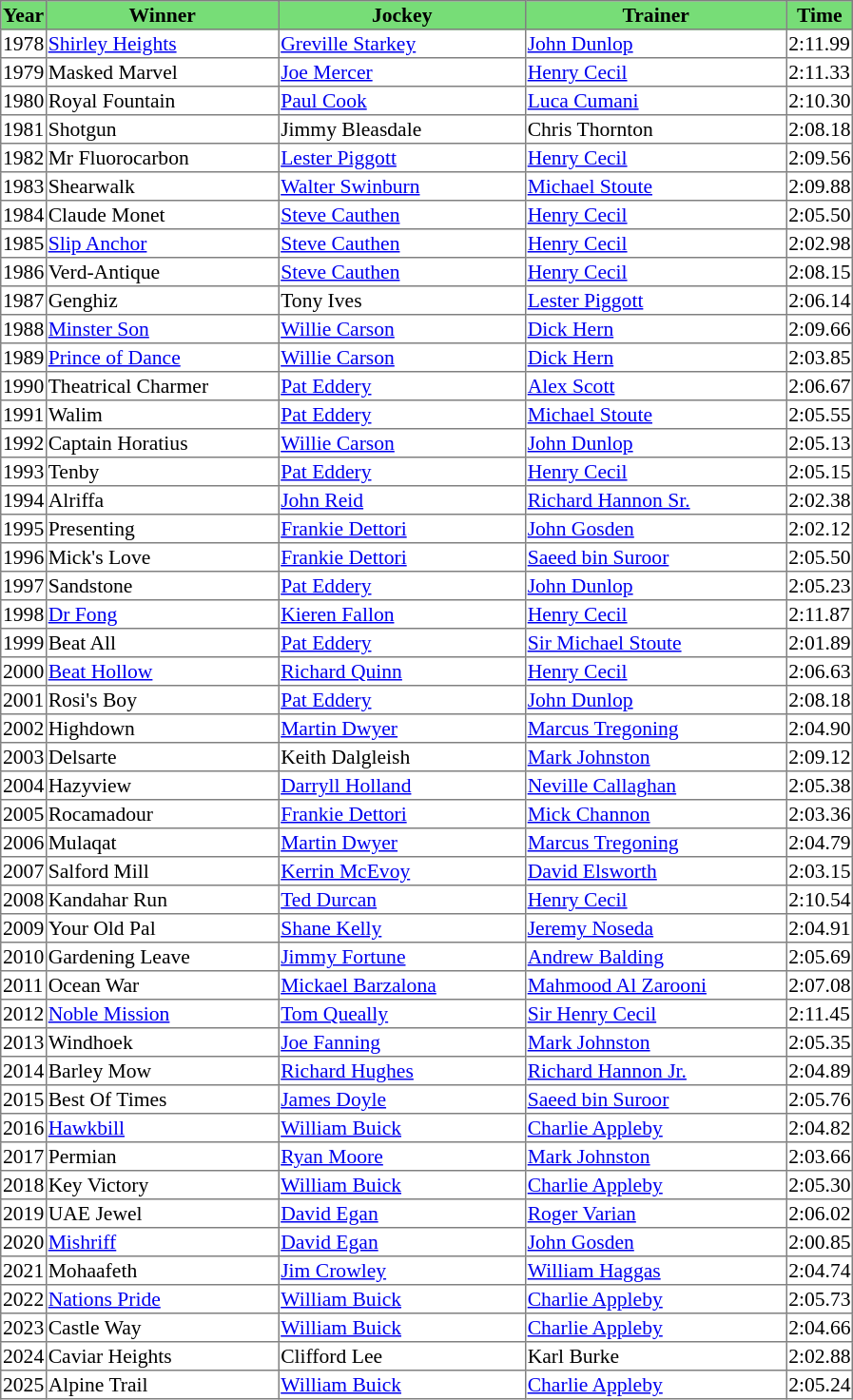<table class = "sortable" | border="1" style="border-collapse: collapse; font-size:90%">
<tr bgcolor="#77dd77" align="center">
<th>Year</th>
<th>Winner</th>
<th>Jockey</th>
<th>Trainer</th>
<th>Time</th>
</tr>
<tr>
<td>1978</td>
<td width=160px><a href='#'>Shirley Heights</a></td>
<td width=170px><a href='#'>Greville Starkey</a></td>
<td width=180px><a href='#'>John Dunlop</a></td>
<td>2:11.99</td>
</tr>
<tr>
<td>1979</td>
<td>Masked Marvel</td>
<td><a href='#'>Joe Mercer</a></td>
<td><a href='#'>Henry Cecil</a></td>
<td>2:11.33</td>
</tr>
<tr>
<td>1980</td>
<td>Royal Fountain</td>
<td><a href='#'>Paul Cook</a></td>
<td><a href='#'>Luca Cumani</a></td>
<td>2:10.30</td>
</tr>
<tr>
<td>1981</td>
<td>Shotgun</td>
<td>Jimmy Bleasdale</td>
<td>Chris Thornton</td>
<td>2:08.18</td>
</tr>
<tr>
<td>1982</td>
<td>Mr Fluorocarbon</td>
<td><a href='#'>Lester Piggott</a></td>
<td><a href='#'>Henry Cecil</a></td>
<td>2:09.56</td>
</tr>
<tr>
<td>1983</td>
<td>Shearwalk</td>
<td><a href='#'>Walter Swinburn</a></td>
<td><a href='#'>Michael Stoute</a></td>
<td>2:09.88</td>
</tr>
<tr>
<td>1984</td>
<td>Claude Monet</td>
<td><a href='#'>Steve Cauthen</a></td>
<td><a href='#'>Henry Cecil</a></td>
<td>2:05.50</td>
</tr>
<tr>
<td>1985</td>
<td><a href='#'>Slip Anchor</a></td>
<td><a href='#'>Steve Cauthen</a></td>
<td><a href='#'>Henry Cecil</a></td>
<td>2:02.98</td>
</tr>
<tr>
<td>1986</td>
<td>Verd-Antique</td>
<td><a href='#'>Steve Cauthen</a></td>
<td><a href='#'>Henry Cecil</a></td>
<td>2:08.15</td>
</tr>
<tr>
<td>1987</td>
<td>Genghiz</td>
<td>Tony Ives</td>
<td><a href='#'>Lester Piggott</a></td>
<td>2:06.14</td>
</tr>
<tr>
<td>1988</td>
<td><a href='#'>Minster Son</a></td>
<td><a href='#'>Willie Carson</a></td>
<td><a href='#'>Dick Hern</a></td>
<td>2:09.66</td>
</tr>
<tr>
<td>1989</td>
<td><a href='#'>Prince of Dance</a></td>
<td><a href='#'>Willie Carson</a></td>
<td><a href='#'>Dick Hern</a></td>
<td>2:03.85</td>
</tr>
<tr>
<td>1990</td>
<td>Theatrical Charmer</td>
<td><a href='#'>Pat Eddery</a></td>
<td><a href='#'>Alex Scott</a></td>
<td>2:06.67</td>
</tr>
<tr>
<td>1991</td>
<td>Walim</td>
<td><a href='#'>Pat Eddery</a></td>
<td><a href='#'>Michael Stoute</a></td>
<td>2:05.55</td>
</tr>
<tr>
<td>1992</td>
<td>Captain Horatius</td>
<td><a href='#'>Willie Carson</a></td>
<td><a href='#'>John Dunlop</a></td>
<td>2:05.13</td>
</tr>
<tr>
<td>1993</td>
<td>Tenby</td>
<td><a href='#'>Pat Eddery</a></td>
<td><a href='#'>Henry Cecil</a></td>
<td>2:05.15</td>
</tr>
<tr>
<td>1994</td>
<td>Alriffa</td>
<td><a href='#'>John Reid</a></td>
<td><a href='#'>Richard Hannon Sr.</a></td>
<td>2:02.38</td>
</tr>
<tr>
<td>1995</td>
<td>Presenting</td>
<td><a href='#'>Frankie Dettori</a></td>
<td><a href='#'>John Gosden</a></td>
<td>2:02.12</td>
</tr>
<tr>
<td>1996</td>
<td>Mick's Love</td>
<td><a href='#'>Frankie Dettori</a></td>
<td><a href='#'>Saeed bin Suroor</a></td>
<td>2:05.50</td>
</tr>
<tr>
<td>1997</td>
<td>Sandstone</td>
<td><a href='#'>Pat Eddery</a></td>
<td><a href='#'>John Dunlop</a></td>
<td>2:05.23</td>
</tr>
<tr>
<td>1998</td>
<td><a href='#'>Dr Fong</a></td>
<td><a href='#'>Kieren Fallon</a></td>
<td><a href='#'>Henry Cecil</a></td>
<td>2:11.87</td>
</tr>
<tr>
<td>1999</td>
<td>Beat All</td>
<td><a href='#'>Pat Eddery</a></td>
<td><a href='#'>Sir Michael Stoute</a></td>
<td>2:01.89</td>
</tr>
<tr>
<td>2000</td>
<td><a href='#'>Beat Hollow</a></td>
<td><a href='#'>Richard Quinn</a></td>
<td><a href='#'>Henry Cecil</a></td>
<td>2:06.63</td>
</tr>
<tr>
<td>2001</td>
<td>Rosi's Boy</td>
<td><a href='#'>Pat Eddery</a></td>
<td><a href='#'>John Dunlop</a></td>
<td>2:08.18</td>
</tr>
<tr>
<td>2002</td>
<td>Highdown</td>
<td><a href='#'>Martin Dwyer</a></td>
<td><a href='#'>Marcus Tregoning</a></td>
<td>2:04.90</td>
</tr>
<tr>
<td>2003</td>
<td>Delsarte</td>
<td>Keith Dalgleish</td>
<td><a href='#'>Mark Johnston</a></td>
<td>2:09.12</td>
</tr>
<tr>
<td>2004</td>
<td>Hazyview</td>
<td><a href='#'>Darryll Holland</a></td>
<td><a href='#'>Neville Callaghan</a></td>
<td>2:05.38</td>
</tr>
<tr>
<td>2005</td>
<td>Rocamadour</td>
<td><a href='#'>Frankie Dettori</a></td>
<td><a href='#'>Mick Channon</a></td>
<td>2:03.36</td>
</tr>
<tr>
<td>2006</td>
<td>Mulaqat</td>
<td><a href='#'>Martin Dwyer</a></td>
<td><a href='#'>Marcus Tregoning</a></td>
<td>2:04.79</td>
</tr>
<tr>
<td>2007</td>
<td>Salford Mill </td>
<td><a href='#'>Kerrin McEvoy</a></td>
<td><a href='#'>David Elsworth</a></td>
<td>2:03.15</td>
</tr>
<tr>
<td>2008</td>
<td>Kandahar Run</td>
<td><a href='#'>Ted Durcan</a></td>
<td><a href='#'>Henry Cecil</a></td>
<td>2:10.54</td>
</tr>
<tr>
<td>2009</td>
<td>Your Old Pal </td>
<td><a href='#'>Shane Kelly</a></td>
<td><a href='#'>Jeremy Noseda</a></td>
<td>2:04.91</td>
</tr>
<tr>
<td>2010</td>
<td>Gardening Leave </td>
<td><a href='#'>Jimmy Fortune</a></td>
<td><a href='#'>Andrew Balding</a></td>
<td>2:05.69</td>
</tr>
<tr>
<td>2011</td>
<td>Ocean War</td>
<td><a href='#'>Mickael Barzalona</a></td>
<td><a href='#'>Mahmood Al Zarooni</a></td>
<td>2:07.08</td>
</tr>
<tr>
<td>2012</td>
<td><a href='#'>Noble Mission</a></td>
<td><a href='#'>Tom Queally</a></td>
<td><a href='#'>Sir Henry Cecil</a></td>
<td>2:11.45</td>
</tr>
<tr>
<td>2013</td>
<td>Windhoek</td>
<td><a href='#'>Joe Fanning</a></td>
<td><a href='#'>Mark Johnston</a></td>
<td>2:05.35</td>
</tr>
<tr>
<td>2014</td>
<td>Barley Mow</td>
<td><a href='#'>Richard Hughes</a></td>
<td><a href='#'>Richard Hannon Jr.</a></td>
<td>2:04.89</td>
</tr>
<tr>
<td>2015</td>
<td>Best Of Times</td>
<td><a href='#'>James Doyle</a></td>
<td><a href='#'>Saeed bin Suroor</a></td>
<td>2:05.76</td>
</tr>
<tr>
<td>2016</td>
<td><a href='#'>Hawkbill</a></td>
<td><a href='#'>William Buick</a></td>
<td><a href='#'>Charlie Appleby</a></td>
<td>2:04.82</td>
</tr>
<tr>
<td>2017</td>
<td>Permian</td>
<td><a href='#'>Ryan Moore</a></td>
<td><a href='#'>Mark Johnston</a></td>
<td>2:03.66</td>
</tr>
<tr>
<td>2018</td>
<td>Key Victory</td>
<td><a href='#'>William Buick</a></td>
<td><a href='#'>Charlie Appleby</a></td>
<td>2:05.30</td>
</tr>
<tr>
<td>2019</td>
<td>UAE Jewel</td>
<td><a href='#'>David Egan</a></td>
<td><a href='#'>Roger Varian</a></td>
<td>2:06.02</td>
</tr>
<tr>
<td>2020</td>
<td><a href='#'>Mishriff</a></td>
<td><a href='#'>David Egan</a></td>
<td><a href='#'>John Gosden</a></td>
<td>2:00.85</td>
</tr>
<tr>
<td>2021</td>
<td>Mohaafeth</td>
<td><a href='#'>Jim Crowley</a></td>
<td><a href='#'>William Haggas</a></td>
<td>2:04.74</td>
</tr>
<tr>
<td>2022</td>
<td><a href='#'>Nations Pride</a></td>
<td><a href='#'>William Buick</a></td>
<td><a href='#'>Charlie Appleby</a></td>
<td>2:05.73</td>
</tr>
<tr>
<td>2023</td>
<td>Castle Way</td>
<td><a href='#'>William Buick</a></td>
<td><a href='#'>Charlie Appleby</a></td>
<td>2:04.66</td>
</tr>
<tr>
<td>2024</td>
<td>Caviar Heights</td>
<td>Clifford Lee</td>
<td>Karl Burke</td>
<td>2:02.88</td>
</tr>
<tr>
<td>2025</td>
<td>Alpine Trail</td>
<td><a href='#'>William Buick</a></td>
<td><a href='#'>Charlie Appleby</a></td>
<td>2:05.24</td>
</tr>
</table>
